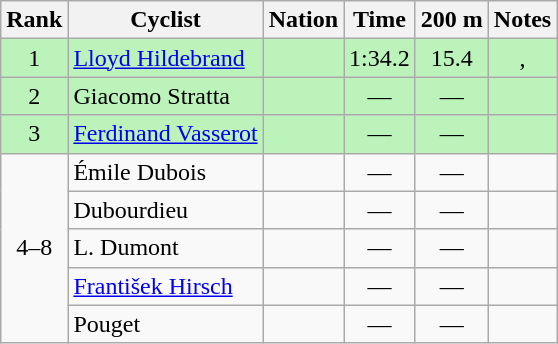<table class="wikitable sortable" style="text-align:center">
<tr>
<th>Rank</th>
<th>Cyclist</th>
<th>Nation</th>
<th>Time</th>
<th>200 m</th>
<th>Notes</th>
</tr>
<tr bgcolor=bbf3bb>
<td>1</td>
<td align=left><a href='#'>Lloyd Hildebrand</a></td>
<td align=left></td>
<td>1:34.2</td>
<td>15.4</td>
<td>, </td>
</tr>
<tr bgcolor=bbf3bb>
<td>2</td>
<td align=left>Giacomo Stratta</td>
<td align=left></td>
<td data-sort-value=9:99.9>—</td>
<td data-sort-value=99.9>—</td>
<td></td>
</tr>
<tr bgcolor=bbf3bb>
<td>3</td>
<td align=left><a href='#'>Ferdinand Vasserot</a></td>
<td align=left></td>
<td data-sort-value=9:99.9>—</td>
<td data-sort-value=99.9>—</td>
<td></td>
</tr>
<tr>
<td rowspan=5>4–8</td>
<td align=left>Émile Dubois</td>
<td align=left></td>
<td data-sort-value=9:99.9>—</td>
<td data-sort-value=99.9>—</td>
<td></td>
</tr>
<tr>
<td align=left>Dubourdieu</td>
<td align=left></td>
<td data-sort-value=9:99.9>—</td>
<td data-sort-value=99.9>—</td>
<td></td>
</tr>
<tr>
<td align=left>L. Dumont</td>
<td align=left></td>
<td data-sort-value=9:99.9>—</td>
<td data-sort-value=99.9>—</td>
<td></td>
</tr>
<tr>
<td align=left><a href='#'>František Hirsch</a></td>
<td align=left></td>
<td data-sort-value=9:99.9>—</td>
<td data-sort-value=99.9>—</td>
<td></td>
</tr>
<tr>
<td align=left>Pouget</td>
<td align=left></td>
<td data-sort-value=9:99.9>—</td>
<td data-sort-value=99.9>—</td>
<td></td>
</tr>
</table>
